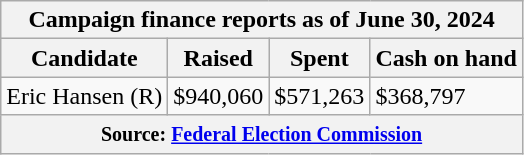<table class="wikitable sortable">
<tr>
<th colspan=4>Campaign finance reports as of June 30, 2024</th>
</tr>
<tr style="text-align:center;">
<th>Candidate</th>
<th>Raised</th>
<th>Spent</th>
<th>Cash on hand</th>
</tr>
<tr>
<td>Eric Hansen (R)</td>
<td>$940,060</td>
<td>$571,263</td>
<td>$368,797</td>
</tr>
<tr>
<th colspan="4"><small>Source: <a href='#'>Federal Election Commission</a></small></th>
</tr>
</table>
